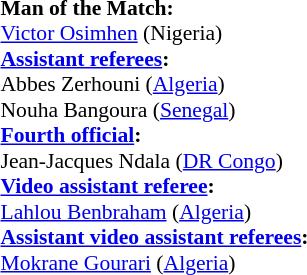<table style="width:100%; font-size:90%;">
<tr>
<td><br><strong>Man of the Match:</strong>
<br><a href='#'>Victor Osimhen</a> (Nigeria)<br><strong><a href='#'>Assistant referees</a>:</strong>
<br>Abbes Zerhouni (<a href='#'>Algeria</a>)
<br>Nouha Bangoura (<a href='#'>Senegal</a>)
<br><strong><a href='#'>Fourth official</a>:</strong>
<br>Jean-Jacques Ndala (<a href='#'>DR Congo</a>)
<br><strong><a href='#'>Video assistant referee</a>:</strong>
<br><a href='#'>Lahlou Benbraham</a> (<a href='#'>Algeria</a>)
<br><strong><a href='#'>Assistant video assistant referees</a>:</strong>
<br><a href='#'>Mokrane Gourari</a> (<a href='#'>Algeria</a>)</td>
</tr>
</table>
